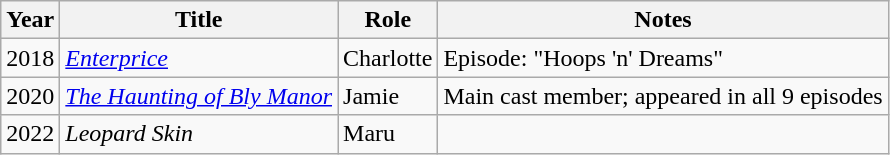<table class="wikitable plainrowheaders sortable">
<tr>
<th scope="col">Year</th>
<th scope="col">Title</th>
<th scope="col">Role</th>
<th scope="col" class="unsortable">Notes</th>
</tr>
<tr>
<td>2018</td>
<td><em><a href='#'>Enterprice</a></em></td>
<td>Charlotte</td>
<td>Episode: "Hoops 'n' Dreams"</td>
</tr>
<tr>
<td>2020</td>
<td><em><a href='#'>The Haunting of Bly Manor</a></em></td>
<td>Jamie</td>
<td>Main cast member; appeared in all 9 episodes</td>
</tr>
<tr>
<td rowspan="3">2022</td>
<td><em>Leopard Skin</em></td>
<td>Maru</td>
<td></td>
</tr>
</table>
